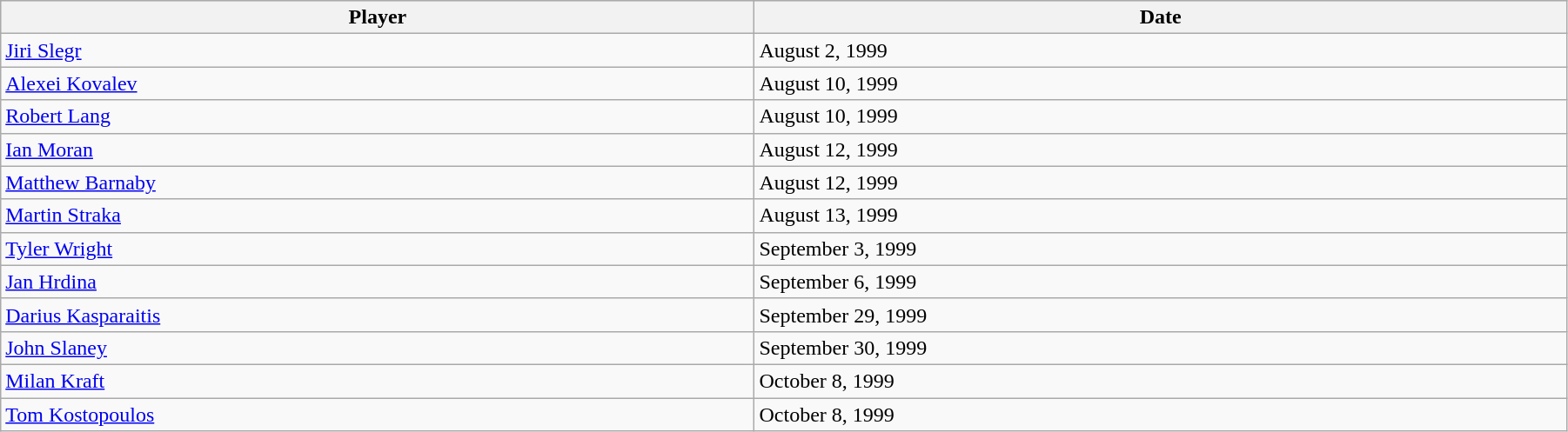<table class="wikitable" style="width:95%; padding:3px;">
<tr style="text-align:center; background:#ddd;">
<th>Player</th>
<th>Date</th>
</tr>
<tr>
<td><a href='#'>Jiri Slegr</a></td>
<td>August 2, 1999</td>
</tr>
<tr>
<td><a href='#'>Alexei Kovalev</a></td>
<td>August 10, 1999</td>
</tr>
<tr>
<td><a href='#'>Robert Lang</a></td>
<td>August 10, 1999</td>
</tr>
<tr>
<td><a href='#'>Ian Moran</a></td>
<td>August 12, 1999</td>
</tr>
<tr>
<td><a href='#'>Matthew Barnaby</a></td>
<td>August 12, 1999</td>
</tr>
<tr>
<td><a href='#'>Martin Straka</a></td>
<td>August 13, 1999</td>
</tr>
<tr>
<td><a href='#'>Tyler Wright</a></td>
<td>September 3, 1999</td>
</tr>
<tr>
<td><a href='#'>Jan Hrdina</a></td>
<td>September 6, 1999</td>
</tr>
<tr>
<td><a href='#'>Darius Kasparaitis</a></td>
<td>September 29, 1999</td>
</tr>
<tr>
<td><a href='#'>John Slaney</a></td>
<td>September 30, 1999</td>
</tr>
<tr>
<td><a href='#'>Milan Kraft</a></td>
<td>October 8, 1999</td>
</tr>
<tr>
<td><a href='#'>Tom Kostopoulos</a></td>
<td>October 8, 1999</td>
</tr>
</table>
